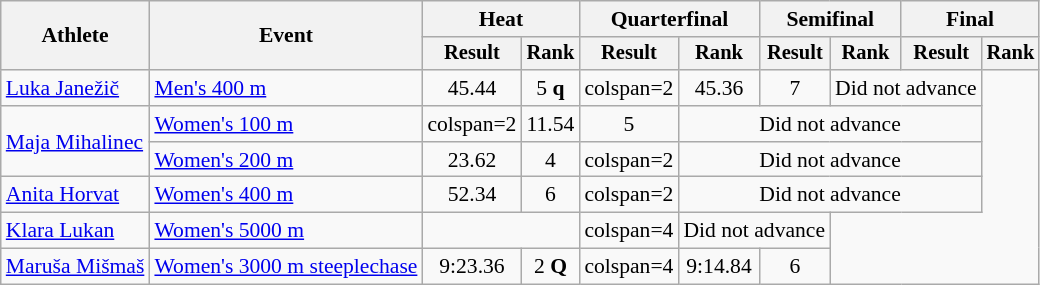<table class="wikitable" style="font-size:90%">
<tr>
<th rowspan="2">Athlete</th>
<th rowspan="2">Event</th>
<th colspan="2">Heat</th>
<th colspan="2">Quarterfinal</th>
<th colspan="2">Semifinal</th>
<th colspan="2">Final</th>
</tr>
<tr style="font-size:95%">
<th>Result</th>
<th>Rank</th>
<th>Result</th>
<th>Rank</th>
<th>Result</th>
<th>Rank</th>
<th>Result</th>
<th>Rank</th>
</tr>
<tr align=center>
<td align=left><a href='#'>Luka Janežič</a></td>
<td align=left><a href='#'>Men's 400 m</a></td>
<td>45.44</td>
<td>5 <strong>q</strong></td>
<td>colspan=2 </td>
<td>45.36</td>
<td>7</td>
<td colspan=2>Did not advance</td>
</tr>
<tr align=center>
<td align=left rowspan=2><a href='#'>Maja Mihalinec</a></td>
<td align=left><a href='#'>Women's 100 m</a></td>
<td>colspan=2 </td>
<td>11.54</td>
<td>5</td>
<td colspan=4>Did not advance</td>
</tr>
<tr align=center>
<td align=left><a href='#'>Women's 200 m</a></td>
<td>23.62</td>
<td>4</td>
<td>colspan=2 </td>
<td colspan=4>Did not advance</td>
</tr>
<tr align=center>
<td align=left><a href='#'>Anita Horvat</a></td>
<td align=left><a href='#'>Women's 400 m</a></td>
<td>52.34</td>
<td>6</td>
<td>colspan=2 </td>
<td colspan=4>Did not advance</td>
</tr>
<tr align=center>
<td align=left><a href='#'>Klara Lukan</a></td>
<td align=left><a href='#'>Women's 5000 m</a></td>
<td colspan=2></td>
<td>colspan=4 </td>
<td colspan=2>Did not advance</td>
</tr>
<tr align=center>
<td align=left><a href='#'>Maruša Mišmaš</a></td>
<td align=left><a href='#'>Women's 3000 m steeplechase</a></td>
<td>9:23.36</td>
<td>2 <strong>Q</strong></td>
<td>colspan=4 </td>
<td>9:14.84</td>
<td>6</td>
</tr>
</table>
